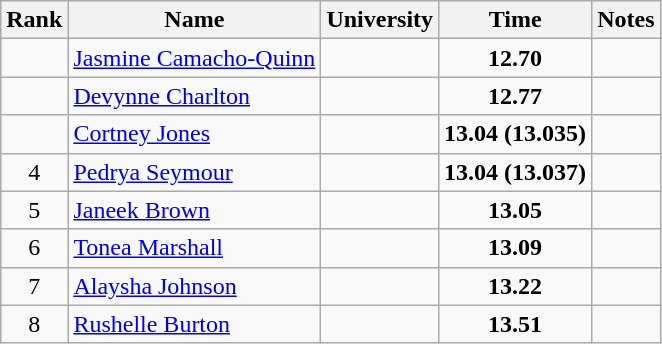<table class="wikitable sortable" style="text-align:center">
<tr>
<th>Rank</th>
<th>Name</th>
<th>University</th>
<th>Time</th>
<th>Notes</th>
</tr>
<tr>
<td></td>
<td align=left> <a href='#'>Jasmine Camacho-Quinn</a></td>
<td></td>
<td><strong>12.70</strong></td>
<td></td>
</tr>
<tr>
<td></td>
<td align=left> <a href='#'>Devynne Charlton</a></td>
<td></td>
<td><strong>12.77</strong></td>
<td></td>
</tr>
<tr>
<td></td>
<td align=left><a href='#'>Cortney Jones</a></td>
<td></td>
<td><strong>13.04 (13.035)</strong></td>
<td></td>
</tr>
<tr>
<td>4</td>
<td align=left> <a href='#'>Pedrya Seymour</a></td>
<td></td>
<td><strong>13.04 (13.037)</strong></td>
<td></td>
</tr>
<tr>
<td>5</td>
<td align=left> <a href='#'>Janeek Brown</a></td>
<td></td>
<td><strong>13.05</strong></td>
<td></td>
</tr>
<tr>
<td>6</td>
<td align=left><a href='#'>Tonea Marshall</a></td>
<td></td>
<td><strong>13.09</strong></td>
<td></td>
</tr>
<tr>
<td>7</td>
<td align=left><a href='#'>Alaysha Johnson</a></td>
<td></td>
<td><strong>13.22</strong></td>
<td></td>
</tr>
<tr>
<td>8</td>
<td align=left> <a href='#'>Rushelle Burton</a></td>
<td></td>
<td><strong>13.51</strong></td>
<td></td>
</tr>
</table>
